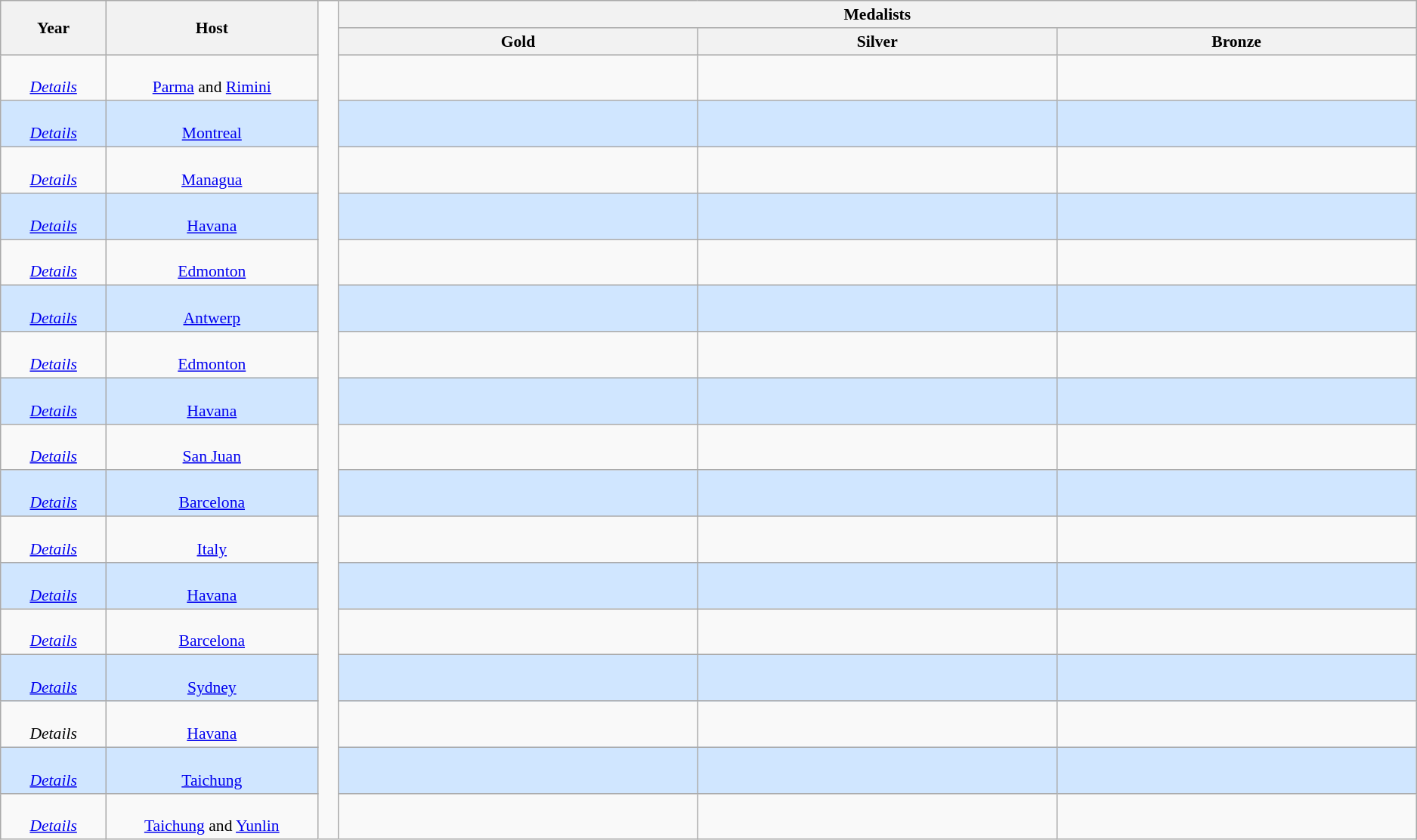<table class="wikitable" style="font-size:90%; text-align: center;">
<tr>
<th rowspan=2 width=5%>Year</th>
<th rowspan=2 width=10%>Host</th>
<td width=1% rowspan=20 style="border-top:none;border-bottom:none;"></td>
<th colspan=3>Medalists</th>
</tr>
<tr>
<th width=17%>Gold</th>
<th width=17%>Silver</th>
<th width=17%>Bronze</th>
</tr>
<tr>
<td><br><em><a href='#'>Details</a></em></td>
<td><br><a href='#'>Parma</a> and <a href='#'>Rimini</a></td>
<td><strong></strong></td>
<td></td>
<td></td>
</tr>
<tr style="background: #D0E6FF;">
<td><br><em><a href='#'>Details</a></em></td>
<td><br><a href='#'>Montreal</a></td>
<td><strong></strong></td>
<td></td>
<td></td>
</tr>
<tr>
<td><br><em><a href='#'>Details</a></em></td>
<td><br><a href='#'>Managua</a></td>
<td><strong></strong></td>
<td></td>
<td></td>
</tr>
<tr style="background: #D0E6FF;">
<td><br><em><a href='#'>Details</a></em></td>
<td><br><a href='#'>Havana</a></td>
<td><strong></strong></td>
<td></td>
<td></td>
</tr>
<tr>
<td><br><em><a href='#'>Details</a></em></td>
<td><br><a href='#'>Edmonton</a></td>
<td><strong></strong></td>
<td></td>
<td></td>
</tr>
<tr style="background: #D0E6FF;">
<td><br><em><a href='#'>Details</a></em></td>
<td><br><a href='#'>Antwerp</a></td>
<td><strong></strong></td>
<td></td>
<td></td>
</tr>
<tr>
<td><br><em><a href='#'>Details</a></em></td>
<td><br><a href='#'>Edmonton</a></td>
<td><strong></strong></td>
<td></td>
<td></td>
</tr>
<tr style="background: #D0E6FF;">
<td><br><em><a href='#'>Details</a></em></td>
<td><br><a href='#'>Havana</a></td>
<td><strong></strong></td>
<td></td>
<td></td>
</tr>
<tr>
<td><br><em><a href='#'>Details</a></em></td>
<td><br><a href='#'>San Juan</a></td>
<td><strong></strong></td>
<td></td>
<td></td>
</tr>
<tr style="background: #D0E6FF;">
<td><br><em><a href='#'>Details</a></em></td>
<td><br><a href='#'>Barcelona</a></td>
<td><strong></strong></td>
<td></td>
<td></td>
</tr>
<tr>
<td><br><em><a href='#'>Details</a></em></td>
<td><br><a href='#'>Italy</a></td>
<td><strong></strong></td>
<td></td>
<td></td>
</tr>
<tr style="background: #D0E6FF;">
<td><br><em><a href='#'>Details</a></em></td>
<td><br><a href='#'>Havana</a></td>
<td><strong></strong></td>
<td></td>
<td></td>
</tr>
<tr>
<td><br><em><a href='#'>Details</a></em></td>
<td><br><a href='#'>Barcelona</a></td>
<td><strong></strong></td>
<td></td>
<td></td>
</tr>
<tr style="background: #D0E6FF;">
<td><br><em><a href='#'>Details</a></em></td>
<td><br><a href='#'>Sydney</a></td>
<td><strong></strong></td>
<td></td>
<td></td>
</tr>
<tr>
<td><br><em>Details</em></td>
<td><br><a href='#'>Havana</a></td>
<td><strong></strong></td>
<td></td>
<td></td>
</tr>
<tr style="background: #D0E6FF;">
<td><br><em><a href='#'>Details</a></em></td>
<td><br><a href='#'>Taichung</a></td>
<td><strong></strong></td>
<td></td>
<td></td>
</tr>
<tr>
<td><br><em><a href='#'>Details</a></em></td>
<td><br><a href='#'>Taichung</a> and <a href='#'>Yunlin</a></td>
<td><strong></strong></td>
<td></td>
<td></td>
</tr>
</table>
